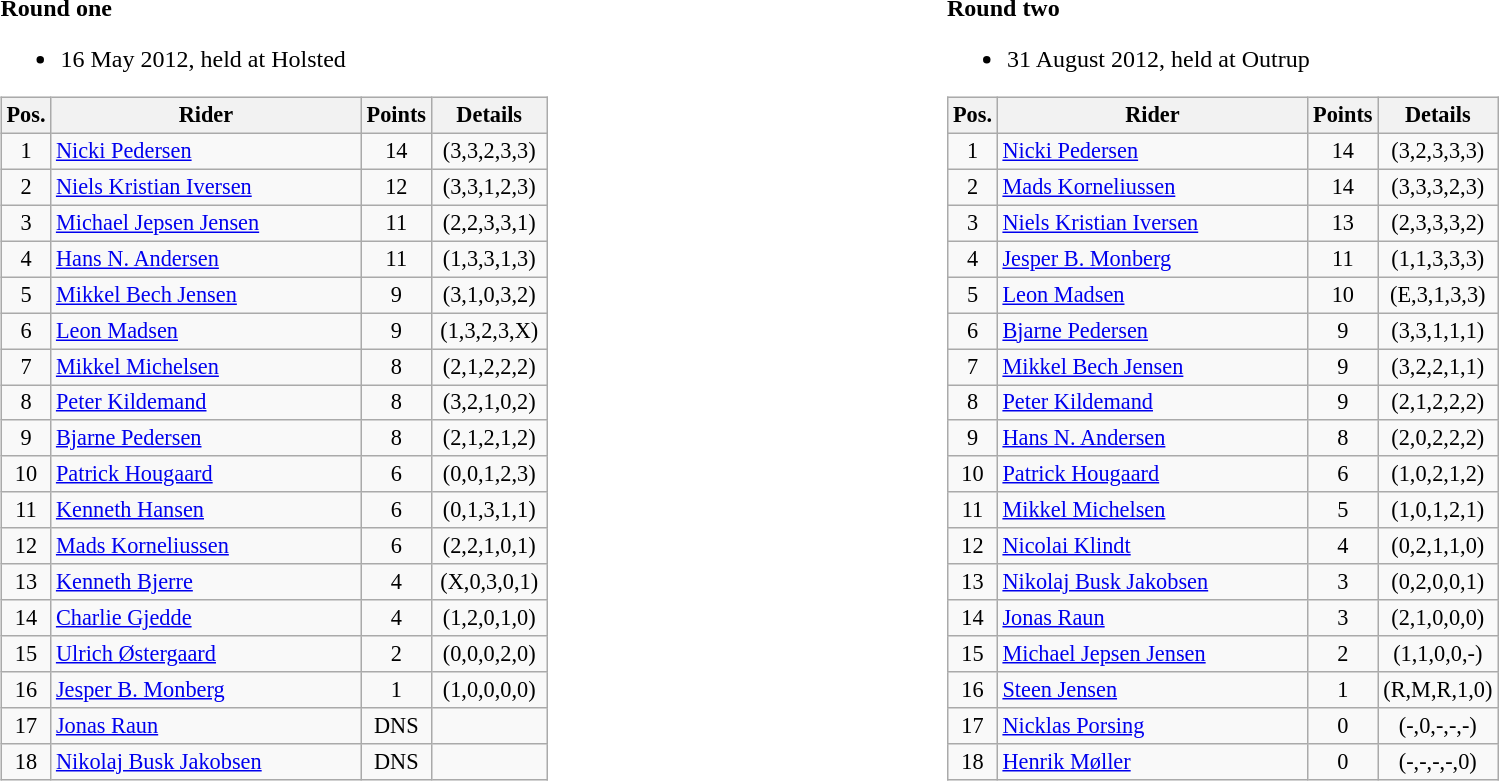<table width=100%>
<tr>
<td width=50% valign=top><br><strong>Round one</strong><ul><li>16 May 2012, held at Holsted</li></ul><table class=wikitable style="font-size:93%;">
<tr>
<th width=25px>Pos.</th>
<th width=200px>Rider</th>
<th width=40px>Points</th>
<th width=70px>Details</th>
</tr>
<tr align=center>
<td>1</td>
<td align=left><a href='#'>Nicki Pedersen</a></td>
<td>14</td>
<td>(3,3,2,3,3)</td>
</tr>
<tr align=center>
<td>2</td>
<td align=left><a href='#'>Niels Kristian Iversen</a></td>
<td>12</td>
<td>(3,3,1,2,3)</td>
</tr>
<tr align=center>
<td>3</td>
<td align=left><a href='#'>Michael Jepsen Jensen</a></td>
<td>11</td>
<td>(2,2,3,3,1)</td>
</tr>
<tr align=center>
<td>4</td>
<td align=left><a href='#'>Hans N. Andersen</a></td>
<td>11</td>
<td>(1,3,3,1,3)</td>
</tr>
<tr align=center>
<td>5</td>
<td align=left><a href='#'>Mikkel Bech Jensen</a></td>
<td>9</td>
<td>(3,1,0,3,2)</td>
</tr>
<tr align=center>
<td>6</td>
<td align=left><a href='#'>Leon Madsen</a></td>
<td>9</td>
<td>(1,3,2,3,X)</td>
</tr>
<tr align=center>
<td>7</td>
<td align=left><a href='#'>Mikkel Michelsen</a></td>
<td>8</td>
<td>(2,1,2,2,2)</td>
</tr>
<tr align=center>
<td>8</td>
<td align=left><a href='#'>Peter Kildemand</a></td>
<td>8</td>
<td>(3,2,1,0,2)</td>
</tr>
<tr align=center>
<td>9</td>
<td align=left><a href='#'>Bjarne Pedersen</a></td>
<td>8</td>
<td>(2,1,2,1,2)</td>
</tr>
<tr align=center>
<td>10</td>
<td align=left><a href='#'>Patrick Hougaard</a></td>
<td>6</td>
<td>(0,0,1,2,3)</td>
</tr>
<tr align=center>
<td>11</td>
<td align=left><a href='#'>Kenneth Hansen</a></td>
<td>6</td>
<td>(0,1,3,1,1)</td>
</tr>
<tr align=center>
<td>12</td>
<td align=left><a href='#'>Mads Korneliussen</a></td>
<td>6</td>
<td>(2,2,1,0,1)</td>
</tr>
<tr align=center>
<td>13</td>
<td align=left><a href='#'>Kenneth Bjerre</a></td>
<td>4</td>
<td>(X,0,3,0,1)</td>
</tr>
<tr align=center>
<td>14</td>
<td align=left><a href='#'>Charlie Gjedde</a></td>
<td>4</td>
<td>(1,2,0,1,0)</td>
</tr>
<tr align=center>
<td>15</td>
<td align=left><a href='#'>Ulrich Østergaard</a></td>
<td>2</td>
<td>(0,0,0,2,0)</td>
</tr>
<tr align=center>
<td>16</td>
<td align=left><a href='#'>Jesper B. Monberg</a></td>
<td>1</td>
<td>(1,0,0,0,0)</td>
</tr>
<tr align=center>
<td>17</td>
<td align=left><a href='#'>Jonas Raun</a></td>
<td>DNS</td>
<td></td>
</tr>
<tr align=center>
<td>18</td>
<td align=left><a href='#'>Nikolaj Busk Jakobsen</a></td>
<td>DNS</td>
<td></td>
</tr>
</table>
</td>
<td width=50% valign=top><br><strong>Round two</strong><ul><li>31 August 2012, held at Outrup</li></ul><table class=wikitable style="font-size:93%;">
<tr>
<th width=25px>Pos.</th>
<th width=200px>Rider</th>
<th width=40px>Points</th>
<th width=70px>Details</th>
</tr>
<tr align=center>
<td>1</td>
<td align=left><a href='#'>Nicki Pedersen</a></td>
<td>14</td>
<td>(3,2,3,3,3)</td>
</tr>
<tr align=center>
<td>2</td>
<td align=left><a href='#'>Mads Korneliussen</a></td>
<td>14</td>
<td>(3,3,3,2,3)</td>
</tr>
<tr align=center>
<td>3</td>
<td align=left><a href='#'>Niels Kristian Iversen</a></td>
<td>13</td>
<td>(2,3,3,3,2)</td>
</tr>
<tr align=center>
<td>4</td>
<td align=left><a href='#'>Jesper B. Monberg</a></td>
<td>11</td>
<td>(1,1,3,3,3)</td>
</tr>
<tr align=center>
<td>5</td>
<td align=left><a href='#'>Leon Madsen</a></td>
<td>10</td>
<td>(E,3,1,3,3)</td>
</tr>
<tr align=center>
<td>6</td>
<td align=left><a href='#'>Bjarne Pedersen</a></td>
<td>9</td>
<td>(3,3,1,1,1)</td>
</tr>
<tr align=center>
<td>7</td>
<td align=left><a href='#'>Mikkel Bech Jensen</a></td>
<td>9</td>
<td>(3,2,2,1,1)</td>
</tr>
<tr align=center>
<td>8</td>
<td align=left><a href='#'>Peter Kildemand</a></td>
<td>9</td>
<td>(2,1,2,2,2)</td>
</tr>
<tr align=center>
<td>9</td>
<td align=left><a href='#'>Hans N. Andersen</a></td>
<td>8</td>
<td>(2,0,2,2,2)</td>
</tr>
<tr align=center>
<td>10</td>
<td align=left><a href='#'>Patrick Hougaard</a></td>
<td>6</td>
<td>(1,0,2,1,2)</td>
</tr>
<tr align=center>
<td>11</td>
<td align=left><a href='#'>Mikkel Michelsen</a></td>
<td>5</td>
<td>(1,0,1,2,1)</td>
</tr>
<tr align=center>
<td>12</td>
<td align=left><a href='#'>Nicolai Klindt</a></td>
<td>4</td>
<td>(0,2,1,1,0)</td>
</tr>
<tr align=center>
<td>13</td>
<td align=left><a href='#'>Nikolaj Busk Jakobsen</a></td>
<td>3</td>
<td>(0,2,0,0,1)</td>
</tr>
<tr align=center>
<td>14</td>
<td align=left><a href='#'>Jonas Raun</a></td>
<td>3</td>
<td>(2,1,0,0,0)</td>
</tr>
<tr align=center>
<td>15</td>
<td align=left><a href='#'>Michael Jepsen Jensen</a></td>
<td>2</td>
<td>(1,1,0,0,-)</td>
</tr>
<tr align=center>
<td>16</td>
<td align=left><a href='#'>Steen Jensen</a></td>
<td>1</td>
<td>(R,M,R,1,0)</td>
</tr>
<tr align=center>
<td>17</td>
<td align=left><a href='#'>Nicklas Porsing</a></td>
<td>0</td>
<td>(-,0,-,-,-)</td>
</tr>
<tr align=center>
<td>18</td>
<td align=left><a href='#'>Henrik Møller</a></td>
<td>0</td>
<td>(-,-,-,-,0)</td>
</tr>
</table>
</td>
</tr>
<tr>
<td valign=top></td>
</tr>
</table>
